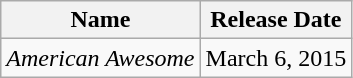<table class="wikitable" style="text-align:center;">
<tr>
<th>Name</th>
<th>Release Date</th>
</tr>
<tr>
<td><em>American Awesome</em></td>
<td>March 6, 2015</td>
</tr>
</table>
